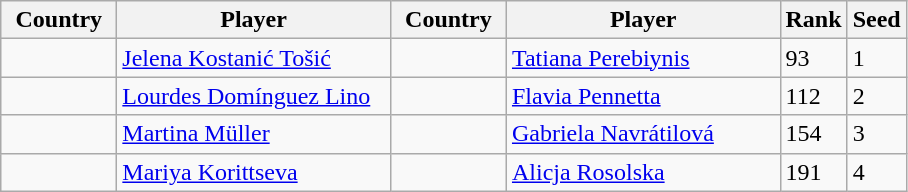<table class="sortable wikitable">
<tr>
<th width="70">Country</th>
<th width="175">Player</th>
<th width="70">Country</th>
<th width="175">Player</th>
<th>Rank</th>
<th>Seed</th>
</tr>
<tr>
<td></td>
<td><a href='#'>Jelena Kostanić Tošić</a></td>
<td></td>
<td><a href='#'>Tatiana Perebiynis</a></td>
<td>93</td>
<td>1</td>
</tr>
<tr>
<td></td>
<td><a href='#'>Lourdes Domínguez Lino</a></td>
<td></td>
<td><a href='#'>Flavia Pennetta</a></td>
<td>112</td>
<td>2</td>
</tr>
<tr>
<td></td>
<td><a href='#'>Martina Müller</a></td>
<td></td>
<td><a href='#'>Gabriela Navrátilová</a></td>
<td>154</td>
<td>3</td>
</tr>
<tr>
<td></td>
<td><a href='#'>Mariya Korittseva</a></td>
<td></td>
<td><a href='#'>Alicja Rosolska</a></td>
<td>191</td>
<td>4</td>
</tr>
</table>
